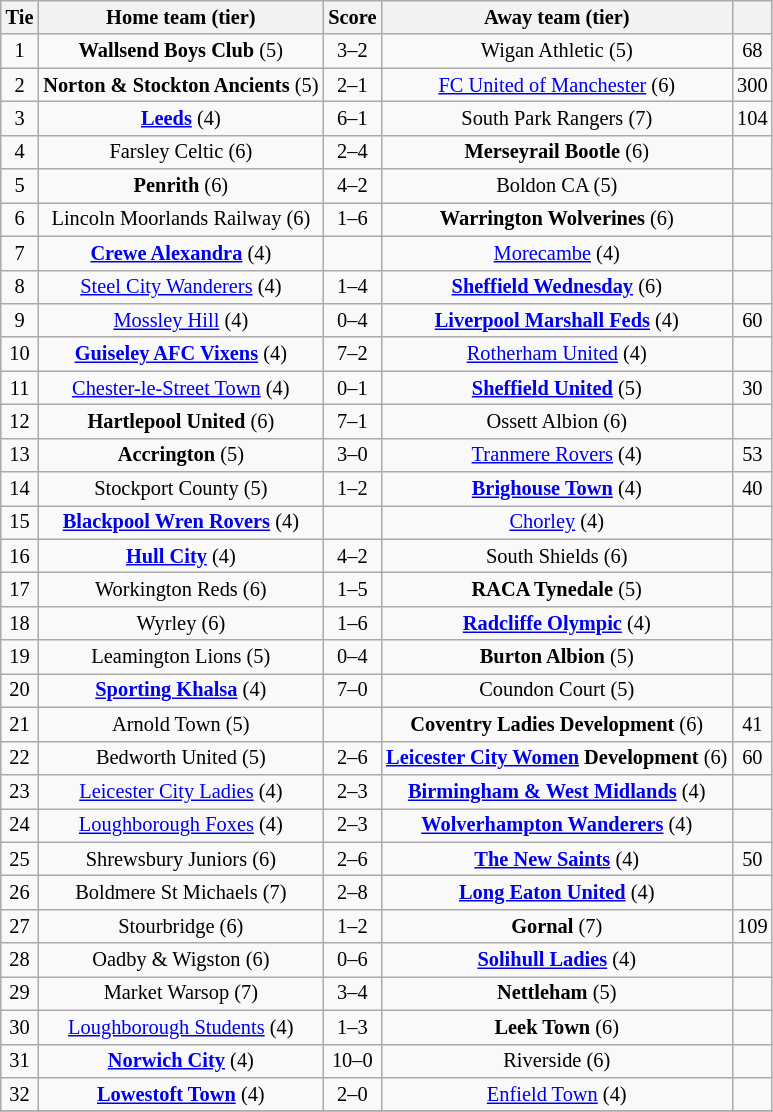<table class="wikitable" style="text-align:center; font-size:85%">
<tr>
<th>Tie</th>
<th>Home team (tier)</th>
<th>Score</th>
<th>Away team (tier)</th>
<th></th>
</tr>
<tr>
<td>1</td>
<td><strong>Wallsend Boys Club</strong> (5)</td>
<td>3–2</td>
<td>Wigan Athletic (5)</td>
<td>68</td>
</tr>
<tr>
<td>2</td>
<td><strong>Norton & Stockton Ancients</strong> (5)</td>
<td>2–1</td>
<td><a href='#'>FC United of Manchester</a> (6)</td>
<td>300</td>
</tr>
<tr>
<td>3</td>
<td><strong><a href='#'>Leeds</a></strong> (4)</td>
<td>6–1</td>
<td>South Park Rangers (7)</td>
<td>104</td>
</tr>
<tr>
<td>4</td>
<td>Farsley Celtic (6)</td>
<td>2–4</td>
<td><strong>Merseyrail Bootle</strong> (6)</td>
<td></td>
</tr>
<tr>
<td>5</td>
<td><strong>Penrith</strong> (6)</td>
<td>4–2</td>
<td>Boldon CA (5)</td>
<td></td>
</tr>
<tr>
<td>6</td>
<td>Lincoln Moorlands Railway (6)</td>
<td>1–6</td>
<td><strong>Warrington Wolverines</strong> (6)</td>
<td></td>
</tr>
<tr>
<td>7</td>
<td><strong> <a href='#'>Crewe Alexandra</a></strong> (4)</td>
<td></td>
<td><a href='#'>Morecambe</a> (4)</td>
<td></td>
</tr>
<tr>
<td>8</td>
<td><a href='#'>Steel City Wanderers</a> (4)</td>
<td>1–4</td>
<td><strong><a href='#'>Sheffield Wednesday</a></strong> (6)</td>
<td></td>
</tr>
<tr>
<td>9</td>
<td><a href='#'>Mossley Hill</a> (4)</td>
<td>0–4</td>
<td><strong> <a href='#'>Liverpool Marshall Feds</a></strong> (4)</td>
<td>60</td>
</tr>
<tr>
<td>10</td>
<td><strong><a href='#'>Guiseley AFC Vixens</a></strong> (4)</td>
<td>7–2</td>
<td><a href='#'>Rotherham United</a> (4)</td>
<td></td>
</tr>
<tr>
<td>11</td>
<td><a href='#'>Chester-le-Street Town</a> (4)</td>
<td>0–1</td>
<td><strong><a href='#'>Sheffield United</a></strong> (5)</td>
<td>30</td>
</tr>
<tr>
<td>12</td>
<td><strong>Hartlepool United</strong> (6)</td>
<td>7–1</td>
<td>Ossett Albion (6)</td>
<td></td>
</tr>
<tr>
<td>13</td>
<td><strong>Accrington</strong> (5)</td>
<td>3–0</td>
<td><a href='#'>Tranmere Rovers</a> (4)</td>
<td>53</td>
</tr>
<tr>
<td>14</td>
<td>Stockport County (5)</td>
<td>1–2</td>
<td><strong><a href='#'>Brighouse Town</a></strong> (4)</td>
<td>40</td>
</tr>
<tr>
<td>15</td>
<td><strong><a href='#'>Blackpool Wren Rovers</a></strong> (4)</td>
<td></td>
<td><a href='#'>Chorley</a> (4)</td>
<td></td>
</tr>
<tr>
<td>16</td>
<td><strong><a href='#'>Hull City</a></strong> (4)</td>
<td>4–2 </td>
<td>South Shields (6)</td>
<td></td>
</tr>
<tr>
<td>17</td>
<td>Workington Reds (6)</td>
<td>1–5</td>
<td><strong>RACA Tynedale</strong> (5)</td>
<td></td>
</tr>
<tr>
<td>18</td>
<td>Wyrley (6)</td>
<td>1–6</td>
<td><strong><a href='#'>Radcliffe Olympic</a></strong> (4)</td>
<td></td>
</tr>
<tr>
<td>19</td>
<td>Leamington Lions (5)</td>
<td>0–4</td>
<td><strong>Burton Albion</strong> (5)</td>
<td></td>
</tr>
<tr>
<td>20</td>
<td><strong><a href='#'>Sporting Khalsa</a></strong> (4)</td>
<td>7–0</td>
<td>Coundon Court (5)</td>
<td></td>
</tr>
<tr>
<td>21</td>
<td>Arnold Town (5)</td>
<td></td>
<td><strong>Coventry Ladies Development</strong> (6)</td>
<td>41</td>
</tr>
<tr>
<td>22</td>
<td>Bedworth United (5)</td>
<td>2–6</td>
<td><strong><a href='#'>Leicester City Women</a> Development</strong> (6)</td>
<td>60</td>
</tr>
<tr>
<td>23</td>
<td><a href='#'>Leicester City Ladies</a> (4)</td>
<td>2–3</td>
<td><strong><a href='#'>Birmingham & West Midlands</a></strong> (4)</td>
<td></td>
</tr>
<tr>
<td>24</td>
<td><a href='#'>Loughborough Foxes</a> (4)</td>
<td>2–3</td>
<td><strong><a href='#'>Wolverhampton Wanderers</a></strong> (4)</td>
<td></td>
</tr>
<tr>
<td>25</td>
<td>Shrewsbury Juniors (6)</td>
<td>2–6 </td>
<td><strong><a href='#'>The New Saints</a></strong> (4)</td>
<td>50</td>
</tr>
<tr>
<td>26</td>
<td>Boldmere St Michaels (7)</td>
<td>2–8</td>
<td><strong><a href='#'>Long Eaton United</a></strong> (4)</td>
<td></td>
</tr>
<tr>
<td>27</td>
<td>Stourbridge (6)</td>
<td>1–2</td>
<td><strong>Gornal</strong> (7)</td>
<td>109</td>
</tr>
<tr>
<td>28</td>
<td>Oadby & Wigston (6)</td>
<td>0–6</td>
<td><strong><a href='#'>Solihull Ladies</a></strong> (4)</td>
<td></td>
</tr>
<tr>
<td>29</td>
<td>Market Warsop (7)</td>
<td>3–4</td>
<td><strong>Nettleham</strong> (5)</td>
<td></td>
</tr>
<tr>
<td>30</td>
<td><a href='#'>Loughborough Students</a> (4)</td>
<td>1–3</td>
<td><strong>Leek Town</strong> (6)</td>
<td></td>
</tr>
<tr>
<td>31</td>
<td><strong><a href='#'>Norwich City</a></strong> (4)</td>
<td>10–0</td>
<td>Riverside (6)</td>
<td></td>
</tr>
<tr>
<td>32</td>
<td><strong><a href='#'>Lowestoft Town</a></strong> (4)</td>
<td>2–0</td>
<td><a href='#'>Enfield Town</a> (4)</td>
<td></td>
</tr>
<tr>
</tr>
</table>
